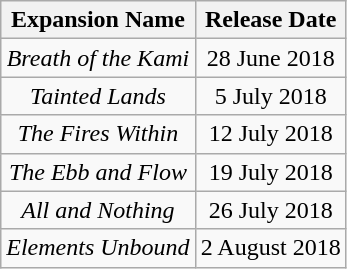<table class="wikitable" style="text-align:center">
<tr>
<th>Expansion Name</th>
<th>Release Date</th>
</tr>
<tr>
<td><em>Breath of the Kami</em></td>
<td>28 June 2018</td>
</tr>
<tr>
<td><em>Tainted Lands</em></td>
<td>5 July 2018</td>
</tr>
<tr>
<td><em>The Fires Within</em></td>
<td>12 July 2018</td>
</tr>
<tr>
<td><em>The Ebb and Flow</em></td>
<td>19 July 2018</td>
</tr>
<tr>
<td><em>All and Nothing</em></td>
<td>26 July 2018</td>
</tr>
<tr>
<td><em>Elements Unbound</em></td>
<td>2 August 2018</td>
</tr>
</table>
